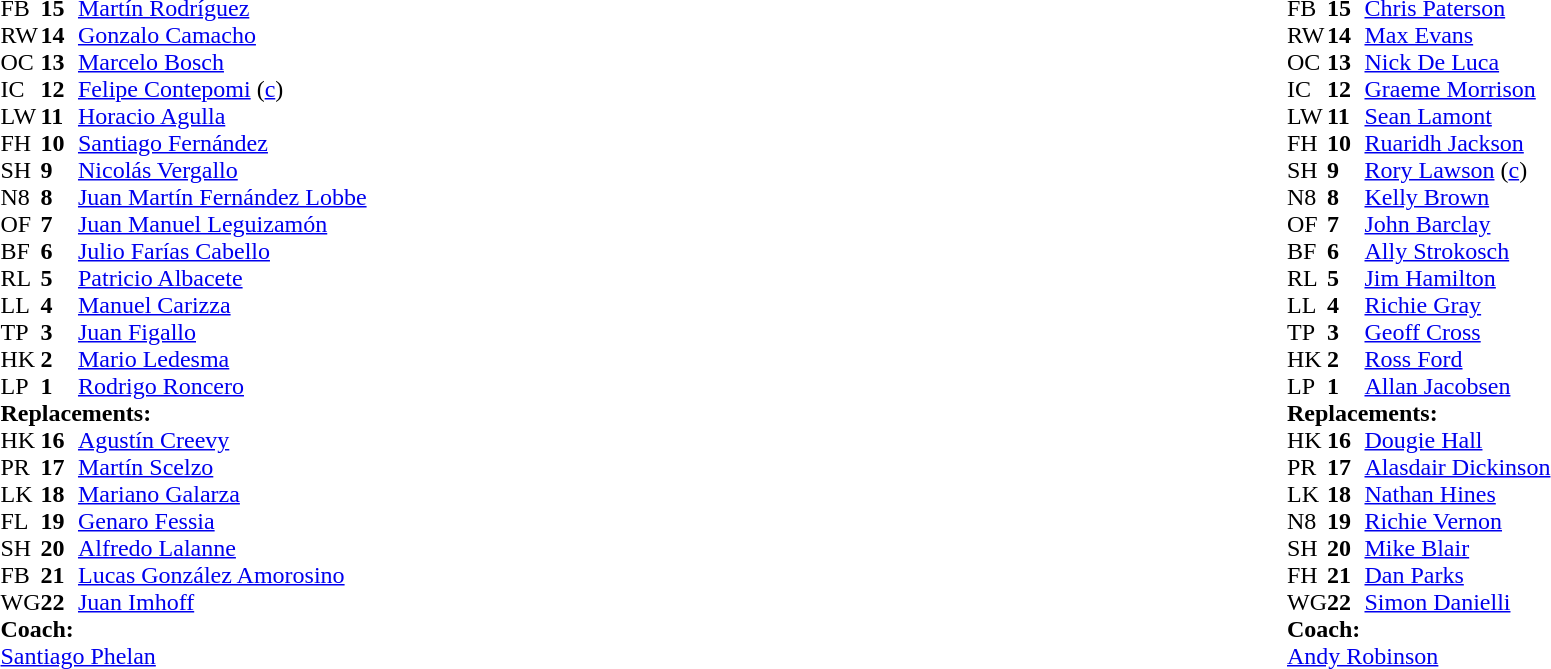<table width="100%">
<tr>
<td style="vertical-align:top" width="50%"><br><table cellspacing="0" cellpadding="0">
<tr>
<th width="25"></th>
<th width="25"></th>
</tr>
<tr>
<td>FB</td>
<td><strong>15</strong></td>
<td><a href='#'>Martín Rodríguez</a></td>
<td></td>
<td></td>
</tr>
<tr>
<td>RW</td>
<td><strong>14</strong></td>
<td><a href='#'>Gonzalo Camacho</a></td>
</tr>
<tr>
<td>OC</td>
<td><strong>13</strong></td>
<td><a href='#'>Marcelo Bosch</a></td>
</tr>
<tr>
<td>IC</td>
<td><strong>12</strong></td>
<td><a href='#'>Felipe Contepomi</a> (<a href='#'>c</a>)</td>
</tr>
<tr>
<td>LW</td>
<td><strong>11</strong></td>
<td><a href='#'>Horacio Agulla</a></td>
</tr>
<tr>
<td>FH</td>
<td><strong>10</strong></td>
<td><a href='#'>Santiago Fernández</a></td>
</tr>
<tr>
<td>SH</td>
<td><strong>9</strong></td>
<td><a href='#'>Nicolás Vergallo</a></td>
</tr>
<tr>
<td>N8</td>
<td><strong>8</strong></td>
<td><a href='#'>Juan Martín Fernández Lobbe</a></td>
<td></td>
<td></td>
</tr>
<tr>
<td>OF</td>
<td><strong>7</strong></td>
<td><a href='#'>Juan Manuel Leguizamón</a></td>
</tr>
<tr>
<td>BF</td>
<td><strong>6</strong></td>
<td><a href='#'>Julio Farías Cabello</a></td>
</tr>
<tr>
<td>RL</td>
<td><strong>5</strong></td>
<td><a href='#'>Patricio Albacete</a></td>
</tr>
<tr>
<td>LL</td>
<td><strong>4</strong></td>
<td><a href='#'>Manuel Carizza</a></td>
</tr>
<tr>
<td>TP</td>
<td><strong>3</strong></td>
<td><a href='#'>Juan Figallo</a></td>
</tr>
<tr>
<td>HK</td>
<td><strong>2</strong></td>
<td><a href='#'>Mario Ledesma</a></td>
<td></td>
<td></td>
</tr>
<tr>
<td>LP</td>
<td><strong>1</strong></td>
<td><a href='#'>Rodrigo Roncero</a></td>
<td></td>
<td></td>
</tr>
<tr>
<td colspan=3><strong>Replacements:</strong></td>
</tr>
<tr>
<td>HK</td>
<td><strong>16</strong></td>
<td><a href='#'>Agustín Creevy</a></td>
<td></td>
<td></td>
</tr>
<tr>
<td>PR</td>
<td><strong>17</strong></td>
<td><a href='#'>Martín Scelzo</a></td>
<td></td>
<td></td>
</tr>
<tr>
<td>LK</td>
<td><strong>18</strong></td>
<td><a href='#'>Mariano Galarza</a></td>
</tr>
<tr>
<td>FL</td>
<td><strong>19</strong></td>
<td><a href='#'>Genaro Fessia</a></td>
<td></td>
<td></td>
</tr>
<tr>
<td>SH</td>
<td><strong>20</strong></td>
<td><a href='#'>Alfredo Lalanne</a></td>
</tr>
<tr>
<td>FB</td>
<td><strong>21</strong></td>
<td><a href='#'>Lucas González Amorosino</a></td>
<td></td>
<td></td>
</tr>
<tr>
<td>WG</td>
<td><strong>22</strong></td>
<td><a href='#'>Juan Imhoff</a></td>
</tr>
<tr>
<td colspan=3><strong>Coach:</strong></td>
</tr>
<tr>
<td colspan="4"><a href='#'>Santiago Phelan</a></td>
</tr>
</table>
</td>
<td style="vertical-align:top"></td>
<td style="vertical-align:top" width="50%"><br><table cellspacing="0" cellpadding="0" align="center">
<tr>
<th width="25"></th>
<th width="25"></th>
</tr>
<tr>
<td>FB</td>
<td><strong>15</strong></td>
<td><a href='#'>Chris Paterson</a></td>
</tr>
<tr>
<td>RW</td>
<td><strong>14</strong></td>
<td><a href='#'>Max Evans</a></td>
</tr>
<tr>
<td>OC</td>
<td><strong>13</strong></td>
<td><a href='#'>Nick De Luca</a></td>
</tr>
<tr>
<td>IC</td>
<td><strong>12</strong></td>
<td><a href='#'>Graeme Morrison</a></td>
</tr>
<tr>
<td>LW</td>
<td><strong>11</strong></td>
<td><a href='#'>Sean Lamont</a></td>
</tr>
<tr>
<td>FH</td>
<td><strong>10</strong></td>
<td><a href='#'>Ruaridh Jackson</a></td>
<td></td>
<td></td>
</tr>
<tr>
<td>SH</td>
<td><strong>9</strong></td>
<td><a href='#'>Rory Lawson</a> (<a href='#'>c</a>)</td>
<td></td>
<td></td>
</tr>
<tr>
<td>N8</td>
<td><strong>8</strong></td>
<td><a href='#'>Kelly Brown</a></td>
<td></td>
<td></td>
</tr>
<tr>
<td>OF</td>
<td><strong>7</strong></td>
<td><a href='#'>John Barclay</a></td>
</tr>
<tr>
<td>BF</td>
<td><strong>6</strong></td>
<td><a href='#'>Ally Strokosch</a></td>
</tr>
<tr>
<td>RL</td>
<td><strong>5</strong></td>
<td><a href='#'>Jim Hamilton</a></td>
</tr>
<tr>
<td>LL</td>
<td><strong>4</strong></td>
<td><a href='#'>Richie Gray</a></td>
<td></td>
<td></td>
</tr>
<tr>
<td>TP</td>
<td><strong>3</strong></td>
<td><a href='#'>Geoff Cross</a></td>
<td></td>
<td></td>
<td></td>
</tr>
<tr>
<td>HK</td>
<td><strong>2</strong></td>
<td><a href='#'>Ross Ford</a></td>
<td></td>
<td></td>
</tr>
<tr>
<td>LP</td>
<td><strong>1</strong></td>
<td><a href='#'>Allan Jacobsen</a></td>
<td></td>
<td></td>
<td></td>
</tr>
<tr>
<td colspan=3><strong>Replacements:</strong></td>
</tr>
<tr>
<td>HK</td>
<td><strong>16</strong></td>
<td><a href='#'>Dougie Hall</a></td>
<td></td>
<td></td>
</tr>
<tr>
<td>PR</td>
<td><strong>17</strong></td>
<td><a href='#'>Alasdair Dickinson</a></td>
<td></td>
<td></td>
</tr>
<tr>
<td>LK</td>
<td><strong>18</strong></td>
<td><a href='#'>Nathan Hines</a></td>
<td></td>
<td></td>
</tr>
<tr>
<td>N8</td>
<td><strong>19</strong></td>
<td><a href='#'>Richie Vernon</a></td>
<td></td>
<td></td>
</tr>
<tr>
<td>SH</td>
<td><strong>20</strong></td>
<td><a href='#'>Mike Blair</a></td>
<td></td>
<td></td>
</tr>
<tr>
<td>FH</td>
<td><strong>21</strong></td>
<td><a href='#'>Dan Parks</a></td>
<td></td>
<td></td>
</tr>
<tr>
<td>WG</td>
<td><strong>22</strong></td>
<td><a href='#'>Simon Danielli</a></td>
</tr>
<tr>
<td colspan=3><strong>Coach:</strong></td>
</tr>
<tr>
<td colspan="4"> <a href='#'>Andy Robinson</a></td>
</tr>
</table>
</td>
</tr>
</table>
